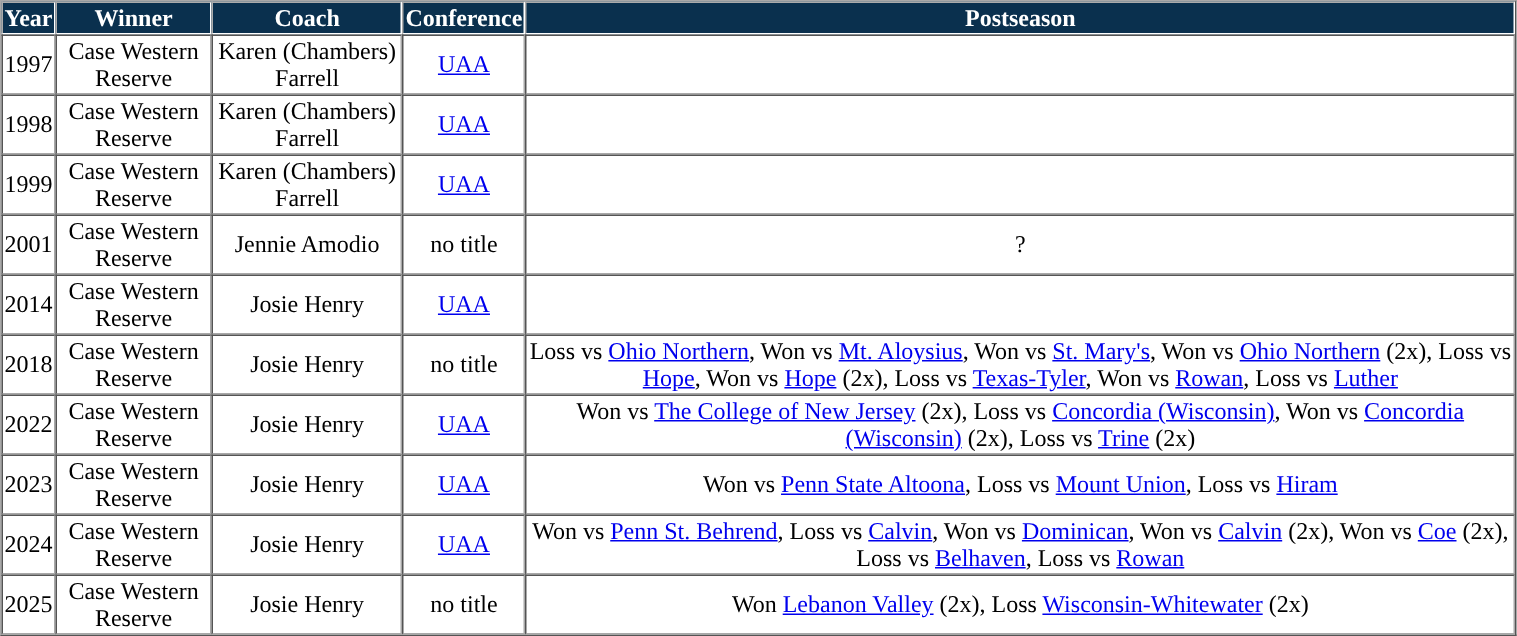<table bcellpadding="1" border="1" cellspacing="0" style="width:80%;"valign="top">
<tr>
<th - style="background:#0A304E; color:white">Year</th>
<th - style="background:#0A304E; color:white">Winner</th>
<th - style="background:#0A304E; color:white">Coach</th>
<th - style="background:#0A304E; color:white">Conference</th>
<th - style="background:#0A304E; color:white">Postseason</th>
</tr>
<tr style="text-align:center;">
<td>1997</td>
<td>Case Western Reserve</td>
<td>Karen (Chambers) Farrell</td>
<td><a href='#'>UAA</a></td>
<td></td>
</tr>
<tr style="text-align:center;">
<td>1998</td>
<td>Case Western Reserve</td>
<td>Karen (Chambers) Farrell</td>
<td><a href='#'>UAA</a></td>
<td></td>
</tr>
<tr style="text-align:center;">
<td>1999</td>
<td>Case Western Reserve</td>
<td>Karen (Chambers) Farrell</td>
<td><a href='#'>UAA</a></td>
<td></td>
</tr>
<tr style="text-align:center;">
<td>2001</td>
<td>Case Western Reserve</td>
<td>Jennie Amodio</td>
<td>no title</td>
<td>?</td>
</tr>
<tr style="text-align:center;">
<td>2014</td>
<td>Case Western Reserve</td>
<td>Josie Henry</td>
<td><a href='#'>UAA</a></td>
<td></td>
</tr>
<tr style="text-align:center;">
<td>2018</td>
<td>Case Western Reserve</td>
<td>Josie Henry</td>
<td>no title</td>
<td>Loss vs <a href='#'>Ohio Northern</a>, Won vs <a href='#'>Mt. Aloysius</a>, Won vs <a href='#'>St. Mary's</a>, Won vs <a href='#'>Ohio Northern</a> (2x), Loss vs <a href='#'>Hope</a>, Won vs <a href='#'>Hope</a> (2x), Loss vs <a href='#'>Texas-Tyler</a>, Won vs <a href='#'>Rowan</a>, Loss vs <a href='#'>Luther</a></td>
</tr>
<tr style="text-align:center;">
<td>2022</td>
<td>Case Western Reserve</td>
<td>Josie Henry</td>
<td><a href='#'>UAA</a></td>
<td>Won vs <a href='#'>The College of New Jersey</a> (2x), Loss vs <a href='#'>Concordia (Wisconsin)</a>, Won vs <a href='#'>Concordia (Wisconsin)</a> (2x),  Loss vs <a href='#'>Trine</a> (2x)</td>
</tr>
<tr style="text-align:center;">
<td>2023</td>
<td>Case Western Reserve</td>
<td>Josie Henry</td>
<td><a href='#'>UAA</a></td>
<td>Won vs <a href='#'>Penn State Altoona</a>, Loss vs <a href='#'>Mount Union</a>, Loss vs <a href='#'>Hiram</a></td>
</tr>
<tr style="text-align:center;">
<td>2024</td>
<td>Case Western Reserve</td>
<td>Josie Henry</td>
<td><a href='#'>UAA</a></td>
<td>Won vs <a href='#'>Penn St. Behrend</a>, Loss vs <a href='#'>Calvin</a>, Won vs <a href='#'>Dominican</a>, Won vs <a href='#'>Calvin</a> (2x), Won vs <a href='#'>Coe</a> (2x), Loss vs <a href='#'>Belhaven</a>, Loss vs <a href='#'>Rowan</a></td>
</tr>
<tr style="text-align:center;">
<td>2025</td>
<td>Case Western Reserve</td>
<td>Josie Henry</td>
<td>no title</td>
<td>Won <a href='#'>Lebanon Valley</a> (2x), Loss <a href='#'>Wisconsin-Whitewater</a> (2x)</td>
</tr>
<tr style="text-align:center;">
</tr>
</table>
